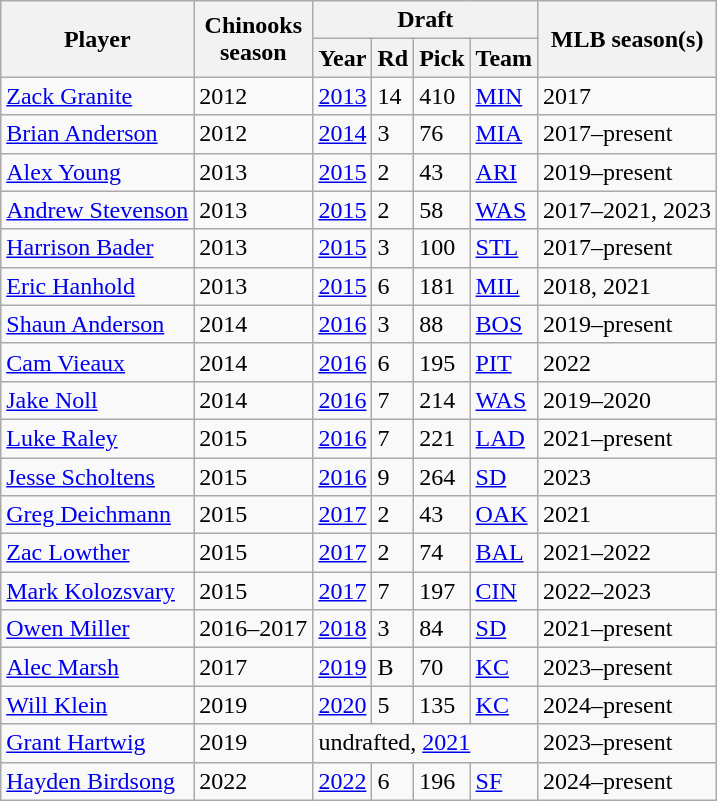<table class="wikitable">
<tr>
<th rowspan="2">Player</th>
<th rowspan="2">Chinooks<br>season</th>
<th colspan="4">Draft</th>
<th rowspan="2">MLB season(s)</th>
</tr>
<tr>
<th>Year</th>
<th>Rd</th>
<th>Pick</th>
<th>Team</th>
</tr>
<tr>
<td><a href='#'>Zack Granite</a></td>
<td>2012</td>
<td><a href='#'>2013</a></td>
<td>14</td>
<td>410</td>
<td><a href='#'>MIN</a></td>
<td>2017</td>
</tr>
<tr>
<td><a href='#'>Brian Anderson</a></td>
<td>2012</td>
<td><a href='#'>2014</a></td>
<td>3</td>
<td>76</td>
<td><a href='#'>MIA</a></td>
<td>2017–present</td>
</tr>
<tr>
<td><a href='#'>Alex Young</a></td>
<td>2013</td>
<td><a href='#'>2015</a></td>
<td>2</td>
<td>43</td>
<td><a href='#'>ARI</a></td>
<td>2019–present</td>
</tr>
<tr>
<td><a href='#'>Andrew Stevenson</a></td>
<td>2013</td>
<td><a href='#'>2015</a></td>
<td>2</td>
<td>58</td>
<td><a href='#'>WAS</a></td>
<td>2017–2021, 2023</td>
</tr>
<tr>
<td><a href='#'>Harrison Bader</a></td>
<td>2013</td>
<td><a href='#'>2015</a></td>
<td>3</td>
<td>100</td>
<td><a href='#'>STL</a></td>
<td>2017–present</td>
</tr>
<tr>
<td><a href='#'>Eric Hanhold</a></td>
<td>2013</td>
<td><a href='#'>2015</a></td>
<td>6</td>
<td>181</td>
<td><a href='#'>MIL</a></td>
<td>2018, 2021</td>
</tr>
<tr>
<td><a href='#'>Shaun Anderson</a></td>
<td>2014</td>
<td><a href='#'>2016</a></td>
<td>3</td>
<td>88</td>
<td><a href='#'>BOS</a></td>
<td>2019–present</td>
</tr>
<tr>
<td><a href='#'>Cam Vieaux</a></td>
<td>2014</td>
<td><a href='#'>2016</a></td>
<td>6</td>
<td>195</td>
<td><a href='#'>PIT</a></td>
<td>2022</td>
</tr>
<tr>
<td><a href='#'>Jake Noll</a></td>
<td>2014</td>
<td><a href='#'>2016</a></td>
<td>7</td>
<td>214</td>
<td><a href='#'>WAS</a></td>
<td>2019–2020</td>
</tr>
<tr>
<td><a href='#'>Luke Raley</a></td>
<td>2015</td>
<td><a href='#'>2016</a></td>
<td>7</td>
<td>221</td>
<td><a href='#'>LAD</a></td>
<td>2021–present</td>
</tr>
<tr>
<td><a href='#'>Jesse Scholtens</a></td>
<td>2015</td>
<td><a href='#'>2016</a></td>
<td>9</td>
<td>264</td>
<td><a href='#'>SD</a></td>
<td>2023</td>
</tr>
<tr>
<td><a href='#'>Greg Deichmann</a></td>
<td>2015</td>
<td><a href='#'>2017</a></td>
<td>2</td>
<td>43</td>
<td><a href='#'>OAK</a></td>
<td>2021</td>
</tr>
<tr>
<td><a href='#'>Zac Lowther</a></td>
<td>2015</td>
<td><a href='#'>2017</a></td>
<td>2</td>
<td>74</td>
<td><a href='#'>BAL</a></td>
<td>2021–2022</td>
</tr>
<tr>
<td><a href='#'>Mark Kolozsvary</a></td>
<td>2015</td>
<td><a href='#'>2017</a></td>
<td>7</td>
<td>197</td>
<td><a href='#'>CIN</a></td>
<td>2022–2023</td>
</tr>
<tr>
<td><a href='#'>Owen Miller</a></td>
<td>2016–2017</td>
<td><a href='#'>2018</a></td>
<td>3</td>
<td>84</td>
<td><a href='#'>SD</a></td>
<td>2021–present</td>
</tr>
<tr>
<td><a href='#'>Alec Marsh</a></td>
<td>2017</td>
<td><a href='#'>2019</a></td>
<td>B</td>
<td>70</td>
<td><a href='#'>KC</a></td>
<td>2023–present</td>
</tr>
<tr>
<td><a href='#'>Will Klein</a></td>
<td>2019</td>
<td><a href='#'>2020</a></td>
<td>5</td>
<td>135</td>
<td><a href='#'>KC</a></td>
<td>2024–present</td>
</tr>
<tr>
<td><a href='#'>Grant Hartwig</a></td>
<td>2019</td>
<td colspan="4">undrafted, <a href='#'>2021</a></td>
<td>2023–present</td>
</tr>
<tr>
<td><a href='#'>Hayden Birdsong</a></td>
<td>2022</td>
<td><a href='#'>2022</a></td>
<td>6</td>
<td>196</td>
<td><a href='#'>SF</a></td>
<td>2024–present</td>
</tr>
</table>
